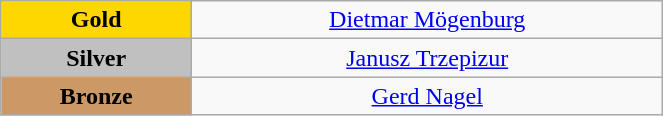<table class="wikitable" style="text-align:center; " width="35%">
<tr>
<td bgcolor="gold"><strong>Gold</strong></td>
<td><a href='#'>Dietmar Mögenburg</a><br>  <small><em></em></small></td>
</tr>
<tr>
<td bgcolor="silver"><strong>Silver</strong></td>
<td><a href='#'>Janusz Trzepizur</a><br>  <small><em></em></small></td>
</tr>
<tr>
<td bgcolor="CC9966"><strong>Bronze</strong></td>
<td><a href='#'>Gerd Nagel</a><br>  <small><em></em></small></td>
</tr>
</table>
